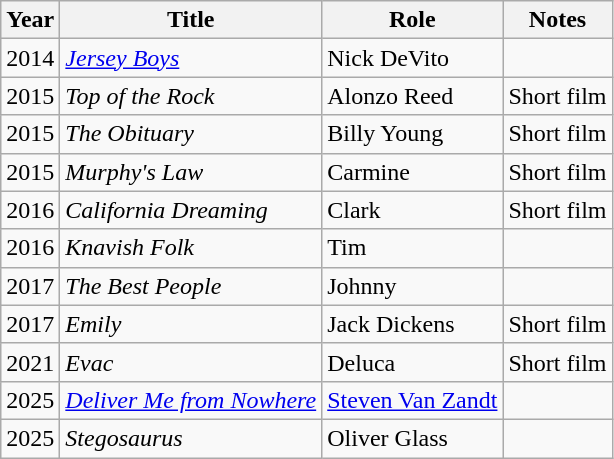<table class="wikitable sortable">
<tr>
<th>Year</th>
<th>Title</th>
<th>Role</th>
<th class="unsortable">Notes</th>
</tr>
<tr>
<td>2014</td>
<td><em><a href='#'>Jersey Boys</a></em></td>
<td>Nick DeVito</td>
<td></td>
</tr>
<tr>
<td>2015</td>
<td><em>Top of the Rock</em></td>
<td>Alonzo Reed</td>
<td>Short film</td>
</tr>
<tr>
<td>2015</td>
<td><em>The Obituary</em></td>
<td>Billy Young</td>
<td>Short film</td>
</tr>
<tr>
<td>2015</td>
<td><em>Murphy's Law</em></td>
<td>Carmine</td>
<td>Short film</td>
</tr>
<tr>
<td>2016</td>
<td><em>California Dreaming</em></td>
<td>Clark</td>
<td>Short film</td>
</tr>
<tr>
<td>2016</td>
<td><em>Knavish Folk</em></td>
<td>Tim</td>
<td></td>
</tr>
<tr>
<td>2017</td>
<td><em>The Best People</em></td>
<td>Johnny</td>
<td></td>
</tr>
<tr>
<td>2017</td>
<td><em>Emily</em></td>
<td>Jack Dickens</td>
<td>Short film</td>
</tr>
<tr>
<td>2021</td>
<td><em>Evac</em></td>
<td>Deluca</td>
<td>Short film</td>
</tr>
<tr>
<td>2025</td>
<td><em><a href='#'>Deliver Me from Nowhere</a></em> </td>
<td><a href='#'>Steven Van Zandt</a></td>
<td></td>
</tr>
<tr>
<td>2025</td>
<td><em>Stegosaurus</em> </td>
<td>Oliver Glass</td>
<td></td>
</tr>
</table>
